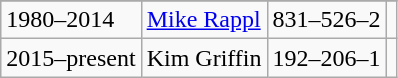<table class="wikitable">
<tr style="text-align:center;">
</tr>
<tr>
<td>1980–2014</td>
<td><a href='#'>Mike Rappl</a></td>
<td>831–526–2</td>
<td></td>
</tr>
<tr>
<td>2015–present</td>
<td>Kim Griffin</td>
<td>192–206–1</td>
<td></td>
</tr>
</table>
